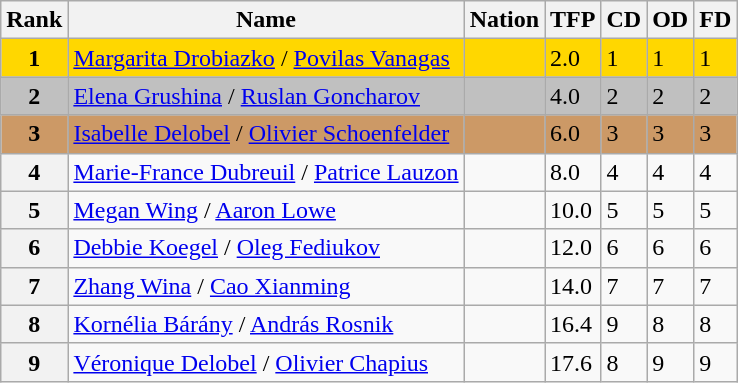<table class="wikitable">
<tr>
<th>Rank</th>
<th>Name</th>
<th>Nation</th>
<th>TFP</th>
<th>CD</th>
<th>OD</th>
<th>FD</th>
</tr>
<tr bgcolor="gold">
<td align="center"><strong>1</strong></td>
<td><a href='#'>Margarita Drobiazko</a> / <a href='#'>Povilas Vanagas</a></td>
<td></td>
<td>2.0</td>
<td>1</td>
<td>1</td>
<td>1</td>
</tr>
<tr bgcolor="silver">
<td align="center"><strong>2</strong></td>
<td><a href='#'>Elena Grushina</a> / <a href='#'>Ruslan Goncharov</a></td>
<td></td>
<td>4.0</td>
<td>2</td>
<td>2</td>
<td>2</td>
</tr>
<tr bgcolor="cc9966">
<td align="center"><strong>3</strong></td>
<td><a href='#'>Isabelle Delobel</a> / <a href='#'>Olivier Schoenfelder</a></td>
<td></td>
<td>6.0</td>
<td>3</td>
<td>3</td>
<td>3</td>
</tr>
<tr>
<th>4</th>
<td><a href='#'>Marie-France Dubreuil</a> / <a href='#'>Patrice Lauzon</a></td>
<td></td>
<td>8.0</td>
<td>4</td>
<td>4</td>
<td>4</td>
</tr>
<tr>
<th>5</th>
<td><a href='#'>Megan Wing</a> / <a href='#'>Aaron Lowe</a></td>
<td></td>
<td>10.0</td>
<td>5</td>
<td>5</td>
<td>5</td>
</tr>
<tr>
<th>6</th>
<td><a href='#'>Debbie Koegel</a> / <a href='#'>Oleg Fediukov</a></td>
<td></td>
<td>12.0</td>
<td>6</td>
<td>6</td>
<td>6</td>
</tr>
<tr>
<th>7</th>
<td><a href='#'>Zhang Wina</a> / <a href='#'>Cao Xianming</a></td>
<td></td>
<td>14.0</td>
<td>7</td>
<td>7</td>
<td>7</td>
</tr>
<tr>
<th>8</th>
<td><a href='#'>Kornélia Bárány</a> / <a href='#'>András Rosnik</a></td>
<td></td>
<td>16.4</td>
<td>9</td>
<td>8</td>
<td>8</td>
</tr>
<tr>
<th>9</th>
<td><a href='#'>Véronique Delobel</a> / <a href='#'>Olivier Chapius</a></td>
<td></td>
<td>17.6</td>
<td>8</td>
<td>9</td>
<td>9</td>
</tr>
</table>
